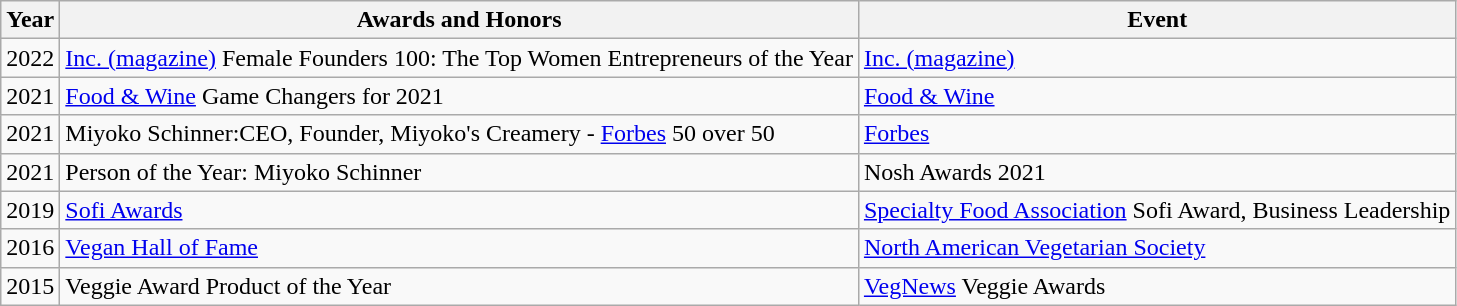<table class="wikitable">
<tr>
<th>Year</th>
<th>Awards and Honors</th>
<th>Event</th>
</tr>
<tr>
<td>2022</td>
<td><a href='#'>Inc. (magazine)</a> Female Founders 100: The Top Women Entrepreneurs of the Year</td>
<td><a href='#'>Inc. (magazine)</a></td>
</tr>
<tr>
<td>2021</td>
<td><a href='#'>Food & Wine</a> Game Changers for 2021</td>
<td><a href='#'>Food & Wine</a></td>
</tr>
<tr>
<td>2021</td>
<td>Miyoko Schinner:CEO, Founder, Miyoko's Creamery - <a href='#'>Forbes</a> 50 over 50</td>
<td><a href='#'>Forbes</a></td>
</tr>
<tr>
<td>2021</td>
<td>Person of the Year: Miyoko Schinner</td>
<td>Nosh Awards 2021</td>
</tr>
<tr>
<td>2019</td>
<td><a href='#'>Sofi Awards</a></td>
<td><a href='#'>Specialty Food Association</a> Sofi Award, Business Leadership</td>
</tr>
<tr>
<td>2016</td>
<td><a href='#'>Vegan Hall of Fame</a></td>
<td><a href='#'>North American Vegetarian Society</a></td>
</tr>
<tr>
<td>2015</td>
<td>Veggie Award Product of the Year</td>
<td><a href='#'>VegNews</a> Veggie Awards</td>
</tr>
</table>
